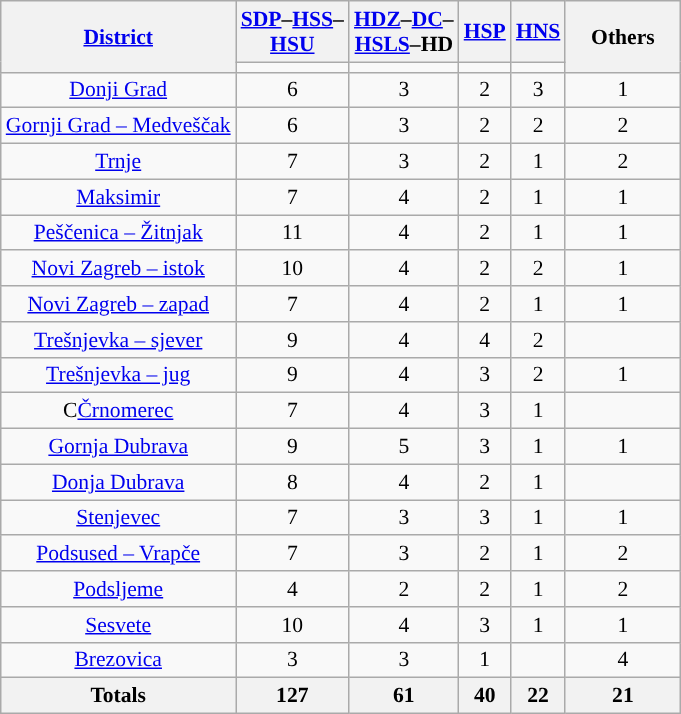<table class="wikitable" style="text-align:center; font-size:90%;">
<tr>
<th rowspan=2><a href='#'>District</a></th>
<th><a href='#'>SDP</a>–<a href='#'>HSS</a>–<br><a href='#'>HSU</a></th>
<th><a href='#'>HDZ</a>–<a href='#'>DC</a>–<br><a href='#'>HSLS</a>–HD</th>
<th><a href='#'>HSP</a></th>
<th><a href='#'>HNS</a></th>
<th style="width:70px;" rowspan="2">Others</th>
</tr>
<tr>
<td style="background: "></td>
<td style="background: "></td>
<td style="background: "></td>
<td style="background: "></td>
</tr>
<tr>
<td><a href='#'>Donji Grad</a></td>
<td>6</td>
<td>3</td>
<td>2</td>
<td>3</td>
<td>1</td>
</tr>
<tr>
<td><a href='#'>Gornji Grad – Medveščak</a></td>
<td>6</td>
<td>3</td>
<td>2</td>
<td>2</td>
<td>2</td>
</tr>
<tr>
<td><a href='#'>Trnje</a></td>
<td>7</td>
<td>3</td>
<td>2</td>
<td>1</td>
<td>2</td>
</tr>
<tr>
<td><a href='#'>Maksimir</a></td>
<td>7</td>
<td>4</td>
<td>2</td>
<td>1</td>
<td>1</td>
</tr>
<tr>
<td><a href='#'>Peščenica – Žitnjak</a></td>
<td>11</td>
<td>4</td>
<td>2</td>
<td>1</td>
<td>1</td>
</tr>
<tr>
<td><a href='#'>Novi Zagreb – istok</a></td>
<td>10</td>
<td>4</td>
<td>2</td>
<td>2</td>
<td>1</td>
</tr>
<tr>
<td><a href='#'>Novi Zagreb – zapad</a></td>
<td>7</td>
<td>4</td>
<td>2</td>
<td>1</td>
<td>1</td>
</tr>
<tr>
<td><a href='#'>Trešnjevka – sjever</a></td>
<td>9</td>
<td>4</td>
<td>4</td>
<td>2</td>
<td></td>
</tr>
<tr>
<td><a href='#'>Trešnjevka – jug</a></td>
<td>9</td>
<td>4</td>
<td>3</td>
<td>2</td>
<td>1</td>
</tr>
<tr>
<td><span>C</span><a href='#'>Črnomerec</a></td>
<td>7</td>
<td>4</td>
<td>3</td>
<td>1</td>
<td></td>
</tr>
<tr>
<td><a href='#'>Gornja Dubrava</a></td>
<td>9</td>
<td>5</td>
<td>3</td>
<td>1</td>
<td>1</td>
</tr>
<tr>
<td><a href='#'>Donja Dubrava</a></td>
<td>8</td>
<td>4</td>
<td>2</td>
<td>1</td>
<td></td>
</tr>
<tr>
<td><a href='#'>Stenjevec</a></td>
<td>7</td>
<td>3</td>
<td>3</td>
<td>1</td>
<td>1</td>
</tr>
<tr>
<td><a href='#'>Podsused – Vrapče</a></td>
<td>7</td>
<td>3</td>
<td>2</td>
<td>1</td>
<td>2</td>
</tr>
<tr>
<td><a href='#'>Podsljeme</a></td>
<td>4</td>
<td>2</td>
<td>2</td>
<td>1</td>
<td>2</td>
</tr>
<tr>
<td><a href='#'>Sesvete</a></td>
<td>10</td>
<td>4</td>
<td>3</td>
<td>1</td>
<td>1</td>
</tr>
<tr>
<td><a href='#'>Brezovica</a></td>
<td>3</td>
<td>3</td>
<td>1</td>
<td></td>
<td>4</td>
</tr>
<tr>
<th>Totals</th>
<th>127</th>
<th>61</th>
<th>40</th>
<th>22</th>
<th>21</th>
</tr>
</table>
